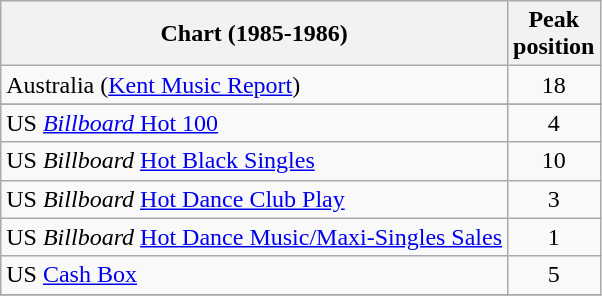<table class="wikitable sortable">
<tr>
<th>Chart (1985-1986)</th>
<th>Peak<br>position</th>
</tr>
<tr>
<td>Australia (<a href='#'>Kent Music Report</a>)</td>
<td align="center">18</td>
</tr>
<tr>
</tr>
<tr>
</tr>
<tr>
</tr>
<tr>
</tr>
<tr>
</tr>
<tr>
</tr>
<tr>
</tr>
<tr>
</tr>
<tr>
</tr>
<tr>
</tr>
<tr>
<td>US <a href='#'><em>Billboard</em> Hot 100</a></td>
<td align="center">4</td>
</tr>
<tr>
<td>US <em>Billboard</em> <a href='#'>Hot Black Singles</a></td>
<td align="center">10</td>
</tr>
<tr>
<td>US <em>Billboard</em> <a href='#'>Hot Dance Club Play</a></td>
<td align="center">3</td>
</tr>
<tr>
<td>US <em>Billboard</em> <a href='#'>Hot Dance Music/Maxi-Singles Sales</a></td>
<td align="center">1</td>
</tr>
<tr>
<td>US <a href='#'>Cash Box</a></td>
<td align="center">5</td>
</tr>
<tr>
</tr>
</table>
